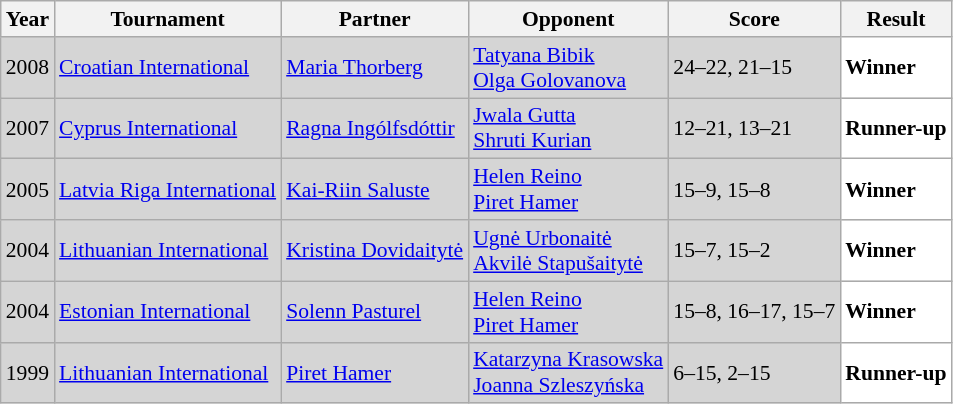<table class="sortable wikitable" style="font-size:90%;">
<tr>
<th>Year</th>
<th>Tournament</th>
<th>Partner</th>
<th>Opponent</th>
<th>Score</th>
<th>Result</th>
</tr>
<tr style="background:#D5D5D5">
<td align="center">2008</td>
<td align="left"><a href='#'>Croatian International</a></td>
<td align="left"> <a href='#'>Maria Thorberg</a></td>
<td align="left"> <a href='#'>Tatyana Bibik</a><br> <a href='#'>Olga Golovanova</a></td>
<td align="left">24–22, 21–15</td>
<td style="text-align:left; background:white"> <strong>Winner</strong></td>
</tr>
<tr style="background:#D5D5D5">
<td align="center">2007</td>
<td align="left"><a href='#'>Cyprus International</a></td>
<td align="left"> <a href='#'>Ragna Ingólfsdóttir</a></td>
<td align="left"> <a href='#'>Jwala Gutta</a><br> <a href='#'>Shruti Kurian</a></td>
<td align="left">12–21, 13–21</td>
<td style="text-align:left; background:white"> <strong>Runner-up</strong></td>
</tr>
<tr style="background:#D5D5D5">
<td align="center">2005</td>
<td align="left"><a href='#'>Latvia Riga International</a></td>
<td align="left"> <a href='#'>Kai-Riin Saluste</a></td>
<td align="left"> <a href='#'>Helen Reino</a><br> <a href='#'>Piret Hamer</a></td>
<td align="left">15–9, 15–8</td>
<td style="text-align:left; background:white"> <strong>Winner</strong></td>
</tr>
<tr style="background:#D5D5D5">
<td align="center">2004</td>
<td align="left"><a href='#'>Lithuanian International</a></td>
<td align="left"> <a href='#'>Kristina Dovidaitytė</a></td>
<td align="left"> <a href='#'>Ugnė Urbonaitė</a><br> <a href='#'>Akvilė Stapušaitytė</a></td>
<td align="left">15–7, 15–2</td>
<td style="text-align:left; background:white"> <strong>Winner</strong></td>
</tr>
<tr style="background:#D5D5D5">
<td align="center">2004</td>
<td align="left"><a href='#'>Estonian International</a></td>
<td align="left"> <a href='#'>Solenn Pasturel</a></td>
<td align="left"> <a href='#'>Helen Reino</a><br> <a href='#'>Piret Hamer</a></td>
<td align="left">15–8, 16–17, 15–7</td>
<td style="text-align:left; background:white"> <strong>Winner</strong></td>
</tr>
<tr style="background:#D5D5D5">
<td align="center">1999</td>
<td align="left"><a href='#'>Lithuanian International</a></td>
<td align="left"> <a href='#'>Piret Hamer</a></td>
<td align="left"> <a href='#'>Katarzyna Krasowska</a><br> <a href='#'>Joanna Szleszyńska</a></td>
<td align="left">6–15, 2–15</td>
<td style="text-align:left; background:white"> <strong>Runner-up</strong></td>
</tr>
</table>
